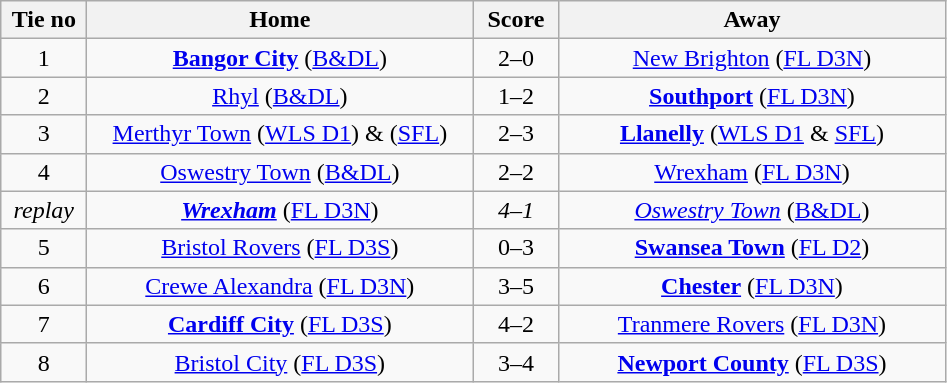<table class="wikitable" style="text-align:center">
<tr>
<th width=50>Tie no</th>
<th width=250>Home</th>
<th width=50>Score</th>
<th width=250>Away</th>
</tr>
<tr>
<td>1</td>
<td><strong><a href='#'>Bangor City</a></strong> (<a href='#'>B&DL</a>)</td>
<td>2–0</td>
<td><a href='#'>New Brighton</a> (<a href='#'>FL D3N</a>)</td>
</tr>
<tr>
<td>2</td>
<td><a href='#'>Rhyl</a> (<a href='#'>B&DL</a>)</td>
<td>1–2</td>
<td><strong><a href='#'>Southport</a></strong> (<a href='#'>FL D3N</a>)</td>
</tr>
<tr>
<td>3</td>
<td><a href='#'>Merthyr Town</a> (<a href='#'>WLS D1</a>) & (<a href='#'>SFL</a>)</td>
<td>2–3</td>
<td><strong><a href='#'>Llanelly</a></strong> (<a href='#'>WLS D1</a> & <a href='#'>SFL</a>)</td>
</tr>
<tr>
<td>4</td>
<td><a href='#'>Oswestry Town</a> (<a href='#'>B&DL</a>)</td>
<td>2–2</td>
<td><a href='#'>Wrexham</a> (<a href='#'>FL D3N</a>)</td>
</tr>
<tr>
<td><em>replay</em></td>
<td><strong><em><a href='#'>Wrexham</a></em></strong> (<a href='#'>FL D3N</a>)</td>
<td><em>4–1</em></td>
<td><em><a href='#'>Oswestry Town</a> </em>(<a href='#'>B&DL</a>)</td>
</tr>
<tr>
<td>5</td>
<td><a href='#'>Bristol Rovers</a> (<a href='#'>FL D3S</a>)</td>
<td>0–3</td>
<td><strong><a href='#'>Swansea Town</a></strong> (<a href='#'>FL D2</a>)</td>
</tr>
<tr>
<td>6</td>
<td><a href='#'>Crewe Alexandra</a> (<a href='#'>FL D3N</a>)</td>
<td>3–5</td>
<td><strong><a href='#'>Chester</a></strong> (<a href='#'>FL D3N</a>)</td>
</tr>
<tr>
<td>7</td>
<td><strong><a href='#'>Cardiff City</a></strong> (<a href='#'>FL D3S</a>)</td>
<td>4–2</td>
<td><a href='#'>Tranmere Rovers</a> (<a href='#'>FL D3N</a>)</td>
</tr>
<tr>
<td>8</td>
<td><a href='#'>Bristol City</a> (<a href='#'>FL D3S</a>)</td>
<td>3–4</td>
<td><strong><a href='#'>Newport County</a></strong> (<a href='#'>FL D3S</a>)</td>
</tr>
</table>
